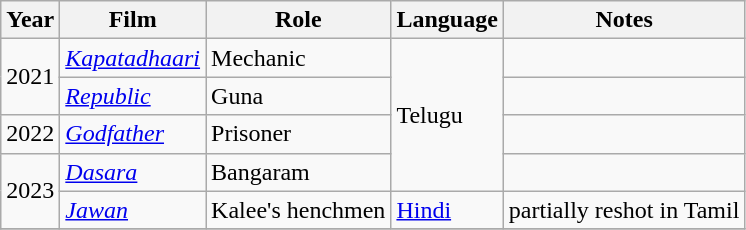<table class="wikitable sortable">
<tr>
<th>Year</th>
<th>Film</th>
<th>Role</th>
<th>Language</th>
<th>Notes</th>
</tr>
<tr>
<td rowspan="2">2021</td>
<td><em><a href='#'>Kapatadhaari</a></em></td>
<td>Mechanic</td>
<td rowspan="4">Telugu</td>
<td></td>
</tr>
<tr>
<td><em><a href='#'>Republic</a></em></td>
<td>Guna</td>
<td></td>
</tr>
<tr>
<td>2022</td>
<td><em><a href='#'>Godfather</a></em></td>
<td>Prisoner</td>
<td></td>
</tr>
<tr>
<td rowspan="2">2023</td>
<td><em><a href='#'>Dasara</a></em></td>
<td>Bangaram</td>
<td></td>
</tr>
<tr>
<td><em><a href='#'>Jawan</a></em></td>
<td>Kalee's henchmen</td>
<td><a href='#'>Hindi</a></td>
<td>partially reshot in Tamil</td>
</tr>
<tr>
</tr>
</table>
